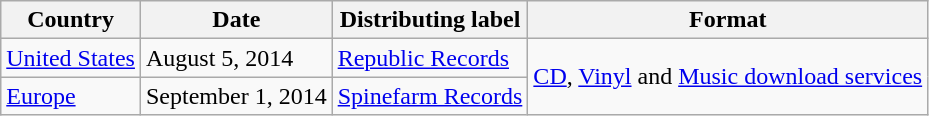<table class="wikitable" style="font-size: 100%">
<tr>
<th>Country</th>
<th>Date</th>
<th>Distributing label</th>
<th>Format</th>
</tr>
<tr>
<td><a href='#'>United States</a></td>
<td>August 5, 2014</td>
<td><a href='#'>Republic Records</a></td>
<td align="center" rowspan="2"><a href='#'>CD</a>, <a href='#'>Vinyl</a> and <a href='#'>Music download services</a></td>
</tr>
<tr>
<td><a href='#'>Europe</a></td>
<td>September 1, 2014</td>
<td><a href='#'>Spinefarm Records</a></td>
</tr>
</table>
